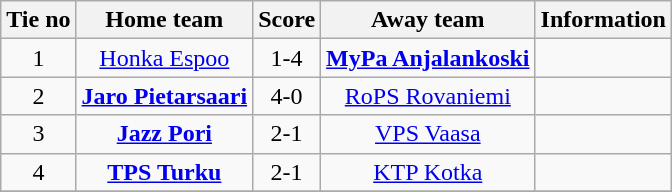<table class="wikitable" style="text-align:center">
<tr>
<th style= width="40px">Tie no</th>
<th style= width="150px">Home team</th>
<th style= width="60px">Score</th>
<th style= width="150px">Away team</th>
<th style= width="30px">Information</th>
</tr>
<tr>
<td>1</td>
<td><a href='#'>Honka Espoo</a></td>
<td>1-4</td>
<td><strong><a href='#'>MyPa Anjalankoski</a></strong></td>
<td></td>
</tr>
<tr>
<td>2</td>
<td><strong><a href='#'>Jaro Pietarsaari</a></strong></td>
<td>4-0</td>
<td><a href='#'>RoPS Rovaniemi</a></td>
<td></td>
</tr>
<tr>
<td>3</td>
<td><strong><a href='#'>Jazz Pori</a></strong></td>
<td>2-1</td>
<td><a href='#'>VPS Vaasa</a></td>
<td></td>
</tr>
<tr>
<td>4</td>
<td><strong><a href='#'>TPS Turku</a></strong></td>
<td>2-1</td>
<td><a href='#'>KTP Kotka</a></td>
<td></td>
</tr>
<tr>
</tr>
</table>
